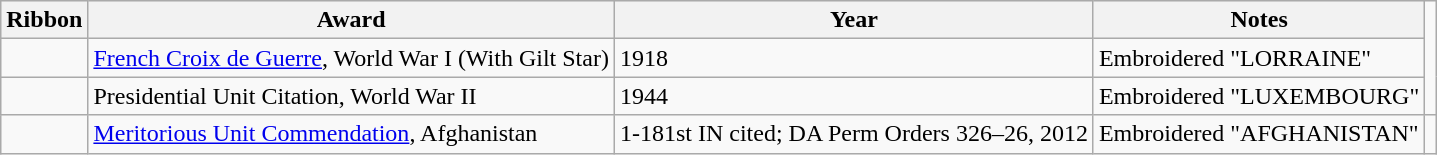<table class="wikitable" align="left">
<tr bgcolor="#efefef">
<th>Ribbon</th>
<th>Award</th>
<th>Year</th>
<th>Notes</th>
</tr>
<tr>
<td></td>
<td><a href='#'>French Croix de Guerre</a>, World War I (With Gilt Star)</td>
<td>1918</td>
<td>Embroidered "LORRAINE"</td>
</tr>
<tr>
<td></td>
<td>Presidential Unit Citation, World War II</td>
<td>1944</td>
<td>Embroidered "LUXEMBOURG"</td>
</tr>
<tr>
<td></td>
<td><a href='#'>Meritorious Unit Commendation</a>, Afghanistan</td>
<td>1-181st IN cited; DA Perm Orders 326–26, 2012</td>
<td>Embroidered "AFGHANISTAN"</td>
<td></td>
</tr>
</table>
